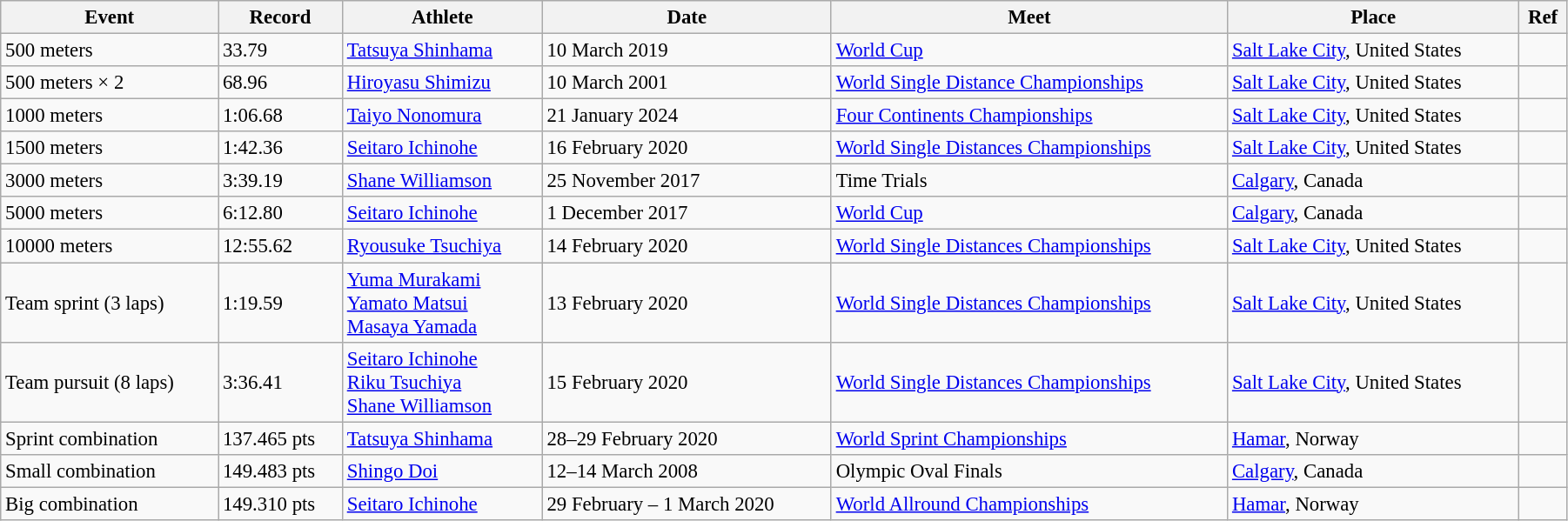<table class="wikitable" style="font-size:95%; width: 95%;">
<tr>
<th>Event</th>
<th>Record</th>
<th>Athlete</th>
<th>Date</th>
<th>Meet</th>
<th>Place</th>
<th>Ref</th>
</tr>
<tr>
<td>500 meters</td>
<td>33.79</td>
<td><a href='#'>Tatsuya Shinhama</a></td>
<td>10 March 2019</td>
<td><a href='#'>World Cup</a></td>
<td><a href='#'>Salt Lake City</a>, United States</td>
<td></td>
</tr>
<tr>
<td>500 meters × 2</td>
<td>68.96</td>
<td><a href='#'>Hiroyasu Shimizu</a></td>
<td>10 March 2001</td>
<td><a href='#'>World Single Distance Championships</a></td>
<td><a href='#'>Salt Lake City</a>, United States</td>
<td></td>
</tr>
<tr>
<td>1000 meters</td>
<td>1:06.68</td>
<td><a href='#'>Taiyo Nonomura</a></td>
<td>21 January 2024</td>
<td><a href='#'>Four Continents Championships</a></td>
<td><a href='#'>Salt Lake City</a>, United States</td>
<td></td>
</tr>
<tr>
<td>1500 meters</td>
<td>1:42.36</td>
<td><a href='#'>Seitaro Ichinohe</a></td>
<td>16 February 2020</td>
<td><a href='#'>World Single Distances Championships</a></td>
<td><a href='#'>Salt Lake City</a>, United States</td>
<td></td>
</tr>
<tr>
<td>3000 meters</td>
<td>3:39.19</td>
<td><a href='#'>Shane Williamson</a></td>
<td>25 November 2017</td>
<td>Time Trials</td>
<td><a href='#'>Calgary</a>, Canada</td>
<td></td>
</tr>
<tr>
<td>5000 meters</td>
<td>6:12.80</td>
<td><a href='#'>Seitaro Ichinohe</a></td>
<td>1 December 2017</td>
<td><a href='#'>World Cup</a></td>
<td><a href='#'>Calgary</a>, Canada</td>
<td></td>
</tr>
<tr>
<td>10000 meters</td>
<td>12:55.62</td>
<td><a href='#'>Ryousuke Tsuchiya</a></td>
<td>14 February 2020</td>
<td><a href='#'>World Single Distances Championships</a></td>
<td><a href='#'>Salt Lake City</a>, United States</td>
<td></td>
</tr>
<tr>
<td>Team sprint (3 laps)</td>
<td>1:19.59</td>
<td><a href='#'>Yuma Murakami</a><br><a href='#'>Yamato Matsui</a><br><a href='#'>Masaya Yamada</a></td>
<td>13 February 2020</td>
<td><a href='#'>World Single Distances Championships</a></td>
<td><a href='#'>Salt Lake City</a>, United States</td>
<td></td>
</tr>
<tr>
<td>Team pursuit (8 laps)</td>
<td>3:36.41</td>
<td><a href='#'>Seitaro Ichinohe</a><br><a href='#'>Riku Tsuchiya</a><br><a href='#'>Shane Williamson</a></td>
<td>15 February 2020</td>
<td><a href='#'>World Single Distances Championships</a></td>
<td><a href='#'>Salt Lake City</a>, United States</td>
<td></td>
</tr>
<tr>
<td>Sprint combination</td>
<td>137.465 pts</td>
<td><a href='#'>Tatsuya Shinhama</a></td>
<td>28–29 February 2020</td>
<td><a href='#'>World Sprint Championships</a></td>
<td><a href='#'>Hamar</a>, Norway</td>
<td></td>
</tr>
<tr>
<td>Small combination</td>
<td>149.483 pts</td>
<td><a href='#'>Shingo Doi</a></td>
<td>12–14 March 2008</td>
<td>Olympic Oval Finals</td>
<td><a href='#'>Calgary</a>, Canada</td>
<td></td>
</tr>
<tr>
<td>Big combination</td>
<td>149.310 pts</td>
<td><a href='#'>Seitaro Ichinohe</a></td>
<td>29 February – 1 March 2020</td>
<td><a href='#'>World Allround Championships</a></td>
<td><a href='#'>Hamar</a>, Norway</td>
<td></td>
</tr>
</table>
